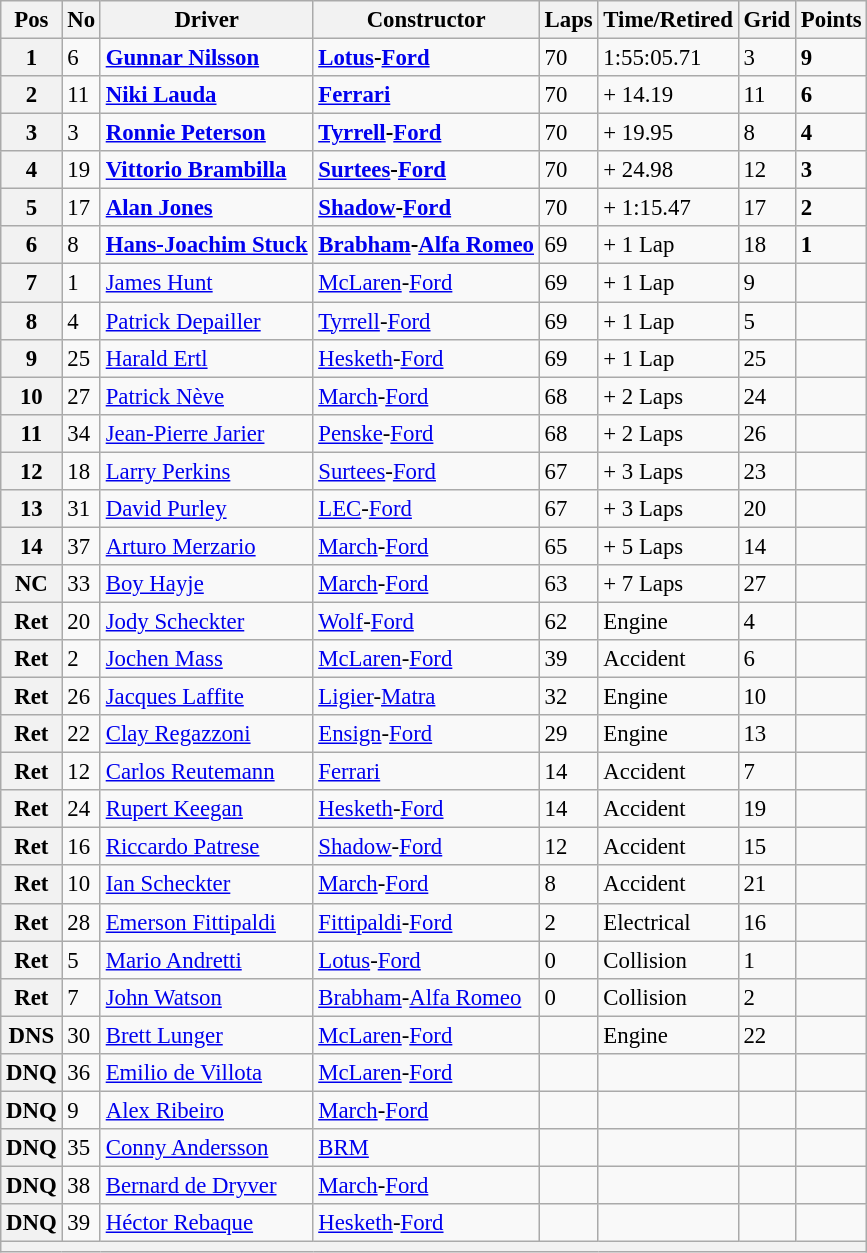<table class="wikitable" style="font-size: 95%;">
<tr>
<th>Pos</th>
<th>No</th>
<th>Driver</th>
<th>Constructor</th>
<th>Laps</th>
<th>Time/Retired</th>
<th>Grid</th>
<th>Points</th>
</tr>
<tr>
<th>1</th>
<td>6</td>
<td> <strong><a href='#'>Gunnar Nilsson</a></strong></td>
<td><strong><a href='#'>Lotus</a>-<a href='#'>Ford</a></strong></td>
<td>70</td>
<td>1:55:05.71</td>
<td>3</td>
<td><strong>9</strong></td>
</tr>
<tr>
<th>2</th>
<td>11</td>
<td> <strong><a href='#'>Niki Lauda</a></strong></td>
<td><strong><a href='#'>Ferrari</a></strong></td>
<td>70</td>
<td>+ 14.19</td>
<td>11</td>
<td><strong>6</strong></td>
</tr>
<tr>
<th>3</th>
<td>3</td>
<td> <strong><a href='#'>Ronnie Peterson</a></strong></td>
<td><strong><a href='#'>Tyrrell</a>-<a href='#'>Ford</a></strong></td>
<td>70</td>
<td>+ 19.95</td>
<td>8</td>
<td><strong>4</strong></td>
</tr>
<tr>
<th>4</th>
<td>19</td>
<td> <strong><a href='#'>Vittorio Brambilla</a></strong></td>
<td><strong><a href='#'>Surtees</a>-<a href='#'>Ford</a></strong></td>
<td>70</td>
<td>+ 24.98</td>
<td>12</td>
<td><strong>3</strong></td>
</tr>
<tr>
<th>5</th>
<td>17</td>
<td> <strong><a href='#'>Alan Jones</a></strong></td>
<td><strong><a href='#'>Shadow</a>-<a href='#'>Ford</a></strong></td>
<td>70</td>
<td>+ 1:15.47</td>
<td>17</td>
<td><strong>2</strong></td>
</tr>
<tr>
<th>6</th>
<td>8</td>
<td> <strong><a href='#'>Hans-Joachim Stuck</a></strong></td>
<td><strong><a href='#'>Brabham</a>-<a href='#'>Alfa Romeo</a></strong></td>
<td>69</td>
<td>+ 1 Lap</td>
<td>18</td>
<td><strong>1</strong></td>
</tr>
<tr>
<th>7</th>
<td>1</td>
<td> <a href='#'>James Hunt</a></td>
<td><a href='#'>McLaren</a>-<a href='#'>Ford</a></td>
<td>69</td>
<td>+ 1 Lap</td>
<td>9</td>
<td> </td>
</tr>
<tr>
<th>8</th>
<td>4</td>
<td> <a href='#'>Patrick Depailler</a></td>
<td><a href='#'>Tyrrell</a>-<a href='#'>Ford</a></td>
<td>69</td>
<td>+ 1 Lap</td>
<td>5</td>
<td> </td>
</tr>
<tr>
<th>9</th>
<td>25</td>
<td> <a href='#'>Harald Ertl</a></td>
<td><a href='#'>Hesketh</a>-<a href='#'>Ford</a></td>
<td>69</td>
<td>+ 1 Lap</td>
<td>25</td>
<td> </td>
</tr>
<tr>
<th>10</th>
<td>27</td>
<td> <a href='#'>Patrick Nève</a></td>
<td><a href='#'>March</a>-<a href='#'>Ford</a></td>
<td>68</td>
<td>+ 2 Laps</td>
<td>24</td>
<td> </td>
</tr>
<tr>
<th>11</th>
<td>34</td>
<td> <a href='#'>Jean-Pierre Jarier</a></td>
<td><a href='#'>Penske</a>-<a href='#'>Ford</a></td>
<td>68</td>
<td>+ 2 Laps</td>
<td>26</td>
<td> </td>
</tr>
<tr>
<th>12</th>
<td>18</td>
<td> <a href='#'>Larry Perkins</a></td>
<td><a href='#'>Surtees</a>-<a href='#'>Ford</a></td>
<td>67</td>
<td>+ 3 Laps</td>
<td>23</td>
<td> </td>
</tr>
<tr>
<th>13</th>
<td>31</td>
<td> <a href='#'>David Purley</a></td>
<td><a href='#'>LEC</a>-<a href='#'>Ford</a></td>
<td>67</td>
<td>+ 3 Laps</td>
<td>20</td>
<td> </td>
</tr>
<tr>
<th>14</th>
<td>37</td>
<td> <a href='#'>Arturo Merzario</a></td>
<td><a href='#'>March</a>-<a href='#'>Ford</a></td>
<td>65</td>
<td>+ 5 Laps</td>
<td>14</td>
<td> </td>
</tr>
<tr>
<th>NC</th>
<td>33</td>
<td> <a href='#'>Boy Hayje</a></td>
<td><a href='#'>March</a>-<a href='#'>Ford</a></td>
<td>63</td>
<td>+ 7 Laps</td>
<td>27</td>
<td> </td>
</tr>
<tr>
<th>Ret</th>
<td>20</td>
<td> <a href='#'>Jody Scheckter</a></td>
<td><a href='#'>Wolf</a>-<a href='#'>Ford</a></td>
<td>62</td>
<td>Engine</td>
<td>4</td>
<td> </td>
</tr>
<tr>
<th>Ret</th>
<td>2</td>
<td> <a href='#'>Jochen Mass</a></td>
<td><a href='#'>McLaren</a>-<a href='#'>Ford</a></td>
<td>39</td>
<td>Accident</td>
<td>6</td>
<td> </td>
</tr>
<tr>
<th>Ret</th>
<td>26</td>
<td> <a href='#'>Jacques Laffite</a></td>
<td><a href='#'>Ligier</a>-<a href='#'>Matra</a></td>
<td>32</td>
<td>Engine</td>
<td>10</td>
<td> </td>
</tr>
<tr>
<th>Ret</th>
<td>22</td>
<td> <a href='#'>Clay Regazzoni</a></td>
<td><a href='#'>Ensign</a>-<a href='#'>Ford</a></td>
<td>29</td>
<td>Engine</td>
<td>13</td>
<td> </td>
</tr>
<tr>
<th>Ret</th>
<td>12</td>
<td> <a href='#'>Carlos Reutemann</a></td>
<td><a href='#'>Ferrari</a></td>
<td>14</td>
<td>Accident</td>
<td>7</td>
<td> </td>
</tr>
<tr>
<th>Ret</th>
<td>24</td>
<td> <a href='#'>Rupert Keegan</a></td>
<td><a href='#'>Hesketh</a>-<a href='#'>Ford</a></td>
<td>14</td>
<td>Accident</td>
<td>19</td>
<td> </td>
</tr>
<tr>
<th>Ret</th>
<td>16</td>
<td> <a href='#'>Riccardo Patrese</a></td>
<td><a href='#'>Shadow</a>-<a href='#'>Ford</a></td>
<td>12</td>
<td>Accident</td>
<td>15</td>
<td> </td>
</tr>
<tr>
<th>Ret</th>
<td>10</td>
<td> <a href='#'>Ian Scheckter</a></td>
<td><a href='#'>March</a>-<a href='#'>Ford</a></td>
<td>8</td>
<td>Accident</td>
<td>21</td>
<td> </td>
</tr>
<tr>
<th>Ret</th>
<td>28</td>
<td> <a href='#'>Emerson Fittipaldi</a></td>
<td><a href='#'>Fittipaldi</a>-<a href='#'>Ford</a></td>
<td>2</td>
<td>Electrical</td>
<td>16</td>
<td> </td>
</tr>
<tr>
<th>Ret</th>
<td>5</td>
<td> <a href='#'>Mario Andretti</a></td>
<td><a href='#'>Lotus</a>-<a href='#'>Ford</a></td>
<td>0</td>
<td>Collision</td>
<td>1</td>
<td> </td>
</tr>
<tr>
<th>Ret</th>
<td>7</td>
<td> <a href='#'>John Watson</a></td>
<td><a href='#'>Brabham</a>-<a href='#'>Alfa Romeo</a></td>
<td>0</td>
<td>Collision</td>
<td>2</td>
<td> </td>
</tr>
<tr>
<th>DNS</th>
<td>30</td>
<td> <a href='#'>Brett Lunger</a></td>
<td><a href='#'>McLaren</a>-<a href='#'>Ford</a></td>
<td> </td>
<td>Engine</td>
<td>22</td>
<td> </td>
</tr>
<tr>
<th>DNQ</th>
<td>36</td>
<td> <a href='#'>Emilio de Villota</a></td>
<td><a href='#'>McLaren</a>-<a href='#'>Ford</a></td>
<td> </td>
<td></td>
<td></td>
<td> </td>
</tr>
<tr>
<th>DNQ</th>
<td>9</td>
<td> <a href='#'>Alex Ribeiro</a></td>
<td><a href='#'>March</a>-<a href='#'>Ford</a></td>
<td> </td>
<td></td>
<td></td>
<td> </td>
</tr>
<tr>
<th>DNQ</th>
<td>35</td>
<td> <a href='#'>Conny Andersson</a></td>
<td><a href='#'>BRM</a></td>
<td> </td>
<td></td>
<td></td>
<td> </td>
</tr>
<tr>
<th>DNQ</th>
<td>38</td>
<td> <a href='#'>Bernard de Dryver</a></td>
<td><a href='#'>March</a>-<a href='#'>Ford</a></td>
<td> </td>
<td></td>
<td></td>
<td> </td>
</tr>
<tr>
<th>DNQ</th>
<td>39</td>
<td> <a href='#'>Héctor Rebaque</a></td>
<td><a href='#'>Hesketh</a>-<a href='#'>Ford</a></td>
<td> </td>
<td> </td>
<td> </td>
<td> </td>
</tr>
<tr>
<th colspan="8"></th>
</tr>
</table>
